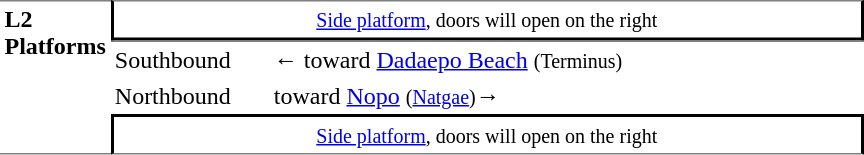<table table border=0 cellspacing=0 cellpadding=3>
<tr>
<td style="border-top:solid 1px gray;border-bottom:solid 1px gray;" width=50 rowspan=10 valign=top><strong>L2<br>Platforms</strong></td>
<td style="border-top:solid 1px gray;border-right:solid 2px black;border-left:solid 2px black;border-bottom:solid 2px black;text-align:center;" colspan=2><small><a href='#'>Side platform</a>, doors will open on the right</small></td>
</tr>
<tr>
<td style="border-bottom:solid 0px gray;border-top:solid 1px gray;" width=100>Southbound</td>
<td style="border-bottom:solid 0px gray;border-top:solid 1px gray;" width=390>←  toward <a href='#'>Dadaepo Beach</a> <small>(Terminus)</small></td>
</tr>
<tr>
<td>Northbound</td>
<td>  toward <a href='#'>Nopo</a> <small>(<a href='#'>Natgae</a>)</small>→</td>
</tr>
<tr>
<td style="border-top:solid 2px black;border-right:solid 2px black;border-left:solid 2px black;border-bottom:solid 1px gray;text-align:center;" colspan=2><small><a href='#'>Side platform</a>, doors will open on the right</small></td>
</tr>
</table>
